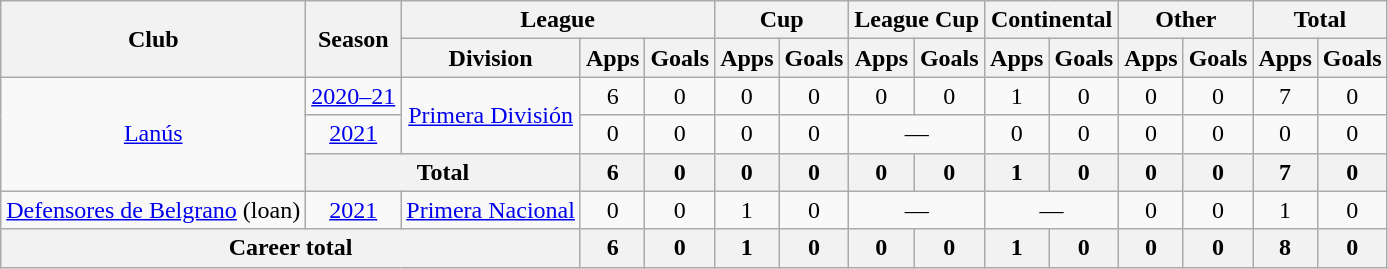<table class="wikitable" style="text-align:center">
<tr>
<th rowspan="2">Club</th>
<th rowspan="2">Season</th>
<th colspan="3">League</th>
<th colspan="2">Cup</th>
<th colspan="2">League Cup</th>
<th colspan="2">Continental</th>
<th colspan="2">Other</th>
<th colspan="2">Total</th>
</tr>
<tr>
<th>Division</th>
<th>Apps</th>
<th>Goals</th>
<th>Apps</th>
<th>Goals</th>
<th>Apps</th>
<th>Goals</th>
<th>Apps</th>
<th>Goals</th>
<th>Apps</th>
<th>Goals</th>
<th>Apps</th>
<th>Goals</th>
</tr>
<tr>
<td rowspan="3"><a href='#'>Lanús</a></td>
<td><a href='#'>2020–21</a></td>
<td rowspan="2"><a href='#'>Primera División</a></td>
<td>6</td>
<td>0</td>
<td>0</td>
<td>0</td>
<td>0</td>
<td>0</td>
<td>1</td>
<td>0</td>
<td>0</td>
<td>0</td>
<td>7</td>
<td>0</td>
</tr>
<tr>
<td><a href='#'>2021</a></td>
<td>0</td>
<td>0</td>
<td>0</td>
<td>0</td>
<td colspan="2">—</td>
<td>0</td>
<td>0</td>
<td>0</td>
<td>0</td>
<td>0</td>
<td>0</td>
</tr>
<tr>
<th colspan="2">Total</th>
<th>6</th>
<th>0</th>
<th>0</th>
<th>0</th>
<th>0</th>
<th>0</th>
<th>1</th>
<th>0</th>
<th>0</th>
<th>0</th>
<th>7</th>
<th>0</th>
</tr>
<tr>
<td rowspan="1"><a href='#'>Defensores de Belgrano</a> (loan)</td>
<td><a href='#'>2021</a></td>
<td rowspan="1"><a href='#'>Primera Nacional</a></td>
<td>0</td>
<td>0</td>
<td>1</td>
<td>0</td>
<td colspan="2">—</td>
<td colspan="2">—</td>
<td>0</td>
<td>0</td>
<td>1</td>
<td>0</td>
</tr>
<tr>
<th colspan="3">Career total</th>
<th>6</th>
<th>0</th>
<th>1</th>
<th>0</th>
<th>0</th>
<th>0</th>
<th>1</th>
<th>0</th>
<th>0</th>
<th>0</th>
<th>8</th>
<th>0</th>
</tr>
</table>
